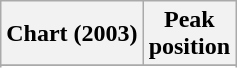<table class="wikitable plainrowheaders" style="text-align:center">
<tr>
<th scope="col">Chart (2003)</th>
<th scope="col">Peak<br>position</th>
</tr>
<tr>
</tr>
<tr>
</tr>
<tr>
</tr>
</table>
